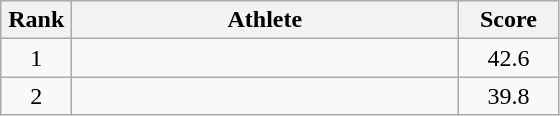<table class=wikitable style="text-align:center">
<tr>
<th width=40>Rank</th>
<th width=250>Athlete</th>
<th width=60>Score</th>
</tr>
<tr>
<td>1</td>
<td align=left></td>
<td>42.6</td>
</tr>
<tr>
<td>2</td>
<td align=left></td>
<td>39.8</td>
</tr>
</table>
